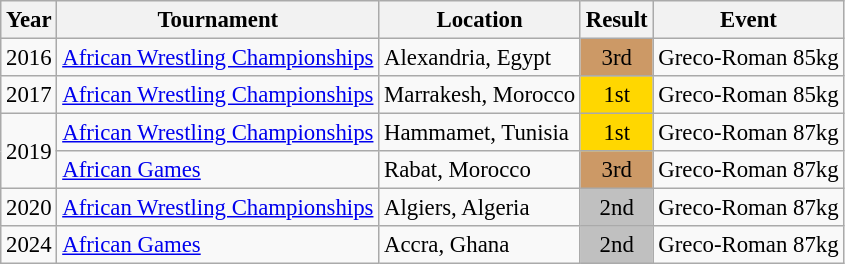<table class="wikitable" style="font-size:95%;">
<tr>
<th>Year</th>
<th>Tournament</th>
<th>Location</th>
<th>Result</th>
<th>Event</th>
</tr>
<tr>
<td>2016</td>
<td><a href='#'>African Wrestling Championships</a></td>
<td>Alexandria, Egypt</td>
<td align="center" bgcolor="cc9966">3rd</td>
<td>Greco-Roman 85kg</td>
</tr>
<tr>
<td>2017</td>
<td><a href='#'>African Wrestling Championships</a></td>
<td>Marrakesh, Morocco</td>
<td align="center" bgcolor="gold">1st</td>
<td>Greco-Roman 85kg</td>
</tr>
<tr>
<td rowspan=2>2019</td>
<td><a href='#'>African Wrestling Championships</a></td>
<td>Hammamet, Tunisia</td>
<td align="center" bgcolor="gold">1st</td>
<td>Greco-Roman 87kg</td>
</tr>
<tr>
<td><a href='#'>African Games</a></td>
<td>Rabat, Morocco</td>
<td align="center" bgcolor="cc9966">3rd</td>
<td>Greco-Roman 87kg</td>
</tr>
<tr>
<td>2020</td>
<td><a href='#'>African Wrestling Championships</a></td>
<td>Algiers, Algeria</td>
<td align="center" bgcolor="silver">2nd</td>
<td>Greco-Roman 87kg</td>
</tr>
<tr>
<td>2024</td>
<td><a href='#'>African Games</a></td>
<td>Accra, Ghana</td>
<td align="center" bgcolor="silver">2nd</td>
<td>Greco-Roman 87kg</td>
</tr>
</table>
